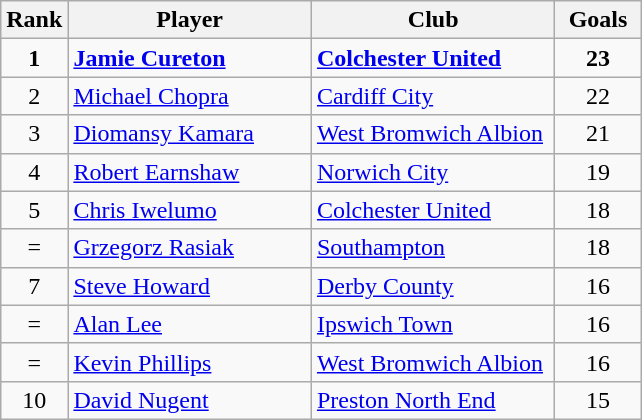<table class="wikitable" style="text-align: center;">
<tr>
<th width=20>Rank</th>
<th width=155>Player</th>
<th width=155>Club</th>
<th width=50>Goals</th>
</tr>
<tr>
<td><strong>1</strong></td>
<td align=left><strong> <a href='#'>Jamie Cureton</a> </strong></td>
<td align=left><strong> <a href='#'>Colchester United</a> </strong></td>
<td><strong>23</strong></td>
</tr>
<tr>
<td>2</td>
<td align=left><a href='#'>Michael Chopra</a></td>
<td align=left><a href='#'>Cardiff City</a></td>
<td>22</td>
</tr>
<tr>
<td>3</td>
<td align=left><a href='#'>Diomansy Kamara</a></td>
<td align=left><a href='#'>West Bromwich Albion</a></td>
<td>21</td>
</tr>
<tr>
<td>4</td>
<td align=left><a href='#'>Robert Earnshaw</a></td>
<td align=left><a href='#'>Norwich City</a></td>
<td>19</td>
</tr>
<tr>
<td>5</td>
<td align=left><a href='#'>Chris Iwelumo</a></td>
<td align=left><a href='#'>Colchester United</a></td>
<td>18</td>
</tr>
<tr>
<td>=</td>
<td align=left><a href='#'>Grzegorz Rasiak</a></td>
<td align=left><a href='#'>Southampton</a></td>
<td>18</td>
</tr>
<tr>
<td>7</td>
<td align=left><a href='#'>Steve Howard</a></td>
<td align=left><a href='#'>Derby County</a></td>
<td>16</td>
</tr>
<tr>
<td>=</td>
<td align=left><a href='#'>Alan Lee</a></td>
<td align=left><a href='#'>Ipswich Town</a></td>
<td>16</td>
</tr>
<tr>
<td>=</td>
<td align=left><a href='#'>Kevin Phillips</a></td>
<td align=left><a href='#'>West Bromwich Albion</a></td>
<td>16</td>
</tr>
<tr>
<td>10</td>
<td align=left><a href='#'>David Nugent</a></td>
<td align=left><a href='#'>Preston North End</a></td>
<td>15</td>
</tr>
</table>
